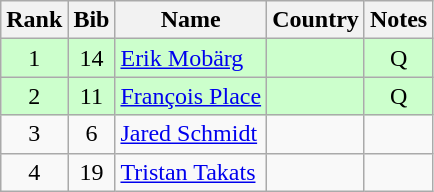<table class="wikitable" style="text-align:center;">
<tr>
<th>Rank</th>
<th>Bib</th>
<th>Name</th>
<th>Country</th>
<th>Notes</th>
</tr>
<tr bgcolor=ccffcc>
<td>1</td>
<td>14</td>
<td align=left><a href='#'>Erik Mobärg</a></td>
<td align=left></td>
<td>Q</td>
</tr>
<tr bgcolor=ccffcc>
<td>2</td>
<td>11</td>
<td align=left><a href='#'>François Place</a></td>
<td align=left></td>
<td>Q</td>
</tr>
<tr>
<td>3</td>
<td>6</td>
<td align=left><a href='#'>Jared Schmidt</a></td>
<td align=left></td>
<td></td>
</tr>
<tr>
<td>4</td>
<td>19</td>
<td align=left><a href='#'>Tristan Takats</a></td>
<td align=left></td>
<td></td>
</tr>
</table>
